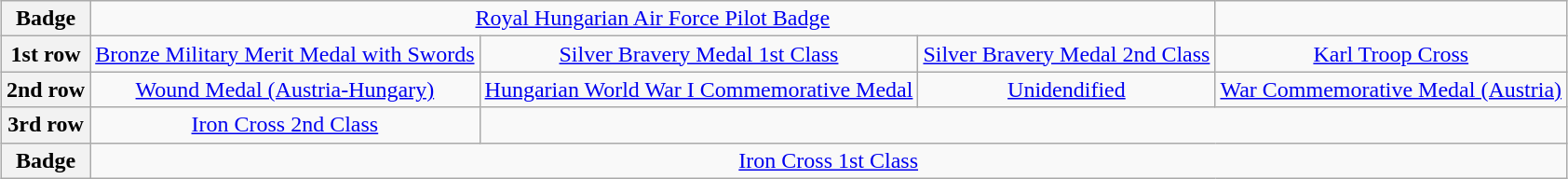<table class="wikitable" style="margin:1em auto; text-align:center;">
<tr>
<th>Badge</th>
<td align=center colspan="3"><a href='#'>Royal Hungarian Air Force Pilot Badge</a></td>
</tr>
<tr>
<th>1st row</th>
<td><a href='#'>Bronze Military Merit Medal with Swords</a></td>
<td><a href='#'>Silver Bravery Medal 1st Class</a></td>
<td><a href='#'>Silver Bravery Medal 2nd Class</a></td>
<td><a href='#'>Karl Troop Cross</a></td>
</tr>
<tr>
<th>2nd row</th>
<td><a href='#'>Wound Medal (Austria-Hungary)</a></td>
<td><a href='#'>Hungarian World War I Commemorative Medal</a></td>
<td><a href='#'>Unidendified</a></td>
<td><a href='#'>War Commemorative Medal (Austria)</a></td>
</tr>
<tr>
<th>3rd row</th>
<td><a href='#'>Iron Cross 2nd Class</a></td>
</tr>
<tr>
<th>Badge</th>
<td align=center colspan="4"><a href='#'>Iron Cross 1st Class</a></td>
</tr>
</table>
